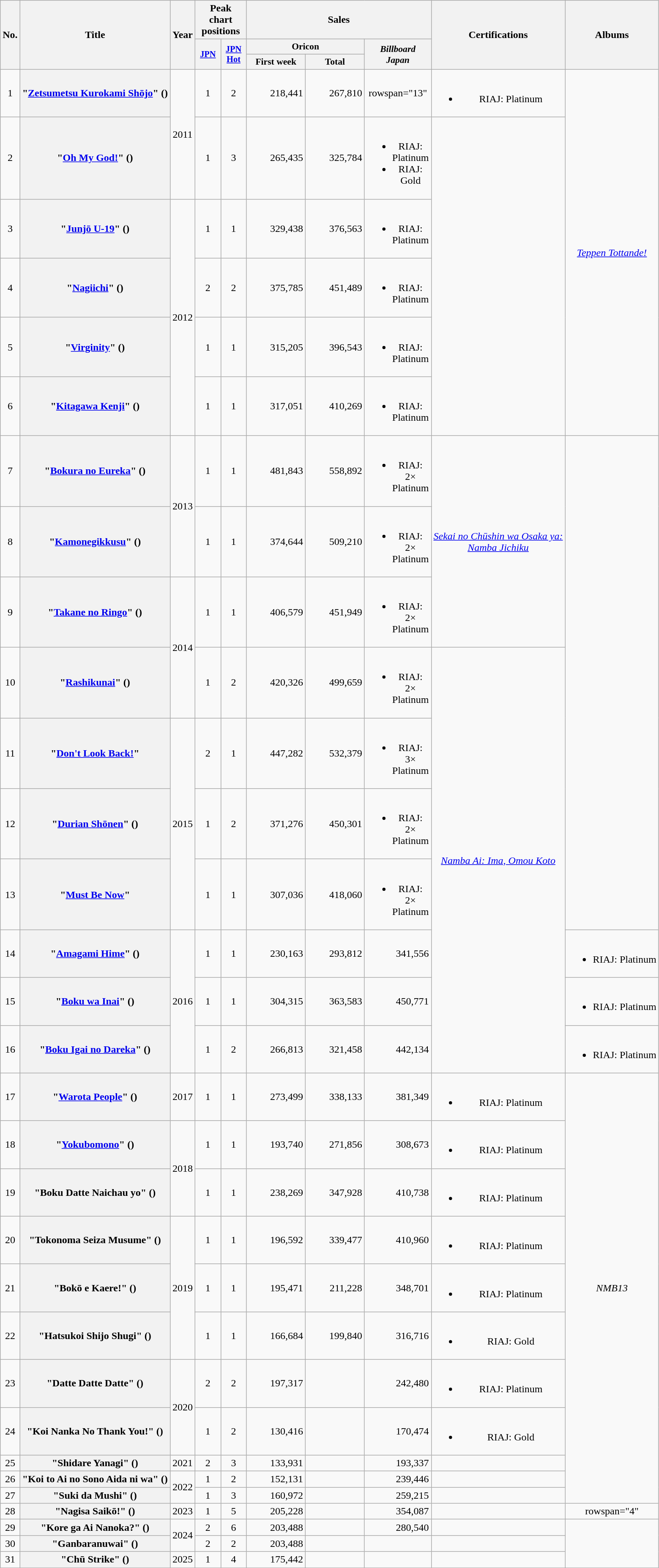<table class="wikitable plainrowheaders" style="text-align:center;">
<tr>
<th rowspan="3">No.</th>
<th rowspan="3">Title</th>
<th rowspan="3">Year</th>
<th colspan="2">Peak chart positions</th>
<th colspan="3">Sales</th>
<th rowspan="3">Certifications</th>
<th rowspan="3">Albums</th>
</tr>
<tr>
<th rowspan="2" style="width:2.5em;font-size:85%;"><a href='#'>JPN</a><br></th>
<th rowspan="2" style="width:2.5em;font-size:85%;"><a href='#'>JPN<br>Hot</a><br></th>
<th style="width:6em;font-size:90%;" colspan="2">Oricon</th>
<th style="width:6em;font-size:90%;" rowspan="2"><em>Billboard<br>Japan</em></th>
</tr>
<tr>
<th style="width:6em;font-size:90%;">First week</th>
<th style="width:6em;font-size:90%;">Total</th>
</tr>
<tr>
<td>1</td>
<th scope="row">"<a href='#'>Zetsumetsu Kurokami Shōjo</a>" ()</th>
<td rowspan=2>2011</td>
<td>1</td>
<td>2</td>
<td align="right">218,441</td>
<td align="right">267,810</td>
<td>rowspan="13" </td>
<td><br><ul><li>RIAJ: Platinum </li></ul></td>
<td rowspan="6"><em><a href='#'>Teppen Tottande!</a></em></td>
</tr>
<tr>
<td>2</td>
<th scope="row">"<a href='#'>Oh My God!</a>" ()</th>
<td>1</td>
<td>3</td>
<td align="right">265,435</td>
<td align="right">325,784</td>
<td><br><ul><li>RIAJ: Platinum </li><li>RIAJ: Gold </li></ul></td>
</tr>
<tr>
<td>3</td>
<th scope="row">"<a href='#'>Junjō U-19</a>" ()</th>
<td rowspan=4>2012</td>
<td>1</td>
<td>1</td>
<td align="right">329,438</td>
<td align="right">376,563</td>
<td><br><ul><li>RIAJ: Platinum </li></ul></td>
</tr>
<tr>
<td>4</td>
<th scope="row">"<a href='#'>Nagiichi</a>" ()</th>
<td>2</td>
<td>2</td>
<td align="right">375,785</td>
<td align="right">451,489</td>
<td><br><ul><li>RIAJ: Platinum </li></ul></td>
</tr>
<tr>
<td>5</td>
<th scope="row">"<a href='#'>Virginity</a>" ()</th>
<td>1</td>
<td>1</td>
<td align="right">315,205</td>
<td align="right">396,543</td>
<td><br><ul><li>RIAJ: Platinum </li></ul></td>
</tr>
<tr>
<td>6</td>
<th scope="row">"<a href='#'>Kitagawa Kenji</a>" ()</th>
<td>1</td>
<td>1</td>
<td align="right">317,051</td>
<td align="right">410,269</td>
<td><br><ul><li>RIAJ: Platinum </li></ul></td>
</tr>
<tr>
<td>7</td>
<th scope="row">"<a href='#'>Bokura no Eureka</a>" ()</th>
<td rowspan=2>2013</td>
<td>1</td>
<td>1</td>
<td align="right">481,843</td>
<td align="right">558,892</td>
<td><br><ul><li>RIAJ: 2× Platinum </li></ul></td>
<td rowspan="3"><em><a href='#'>Sekai no Chūshin wa Osaka ya:<br>Namba Jichiku</a></em></td>
</tr>
<tr>
<td>8</td>
<th scope="row">"<a href='#'>Kamonegikkusu</a>" ()</th>
<td>1</td>
<td>1</td>
<td align="right">374,644</td>
<td align="right">509,210</td>
<td><br><ul><li>RIAJ: 2× Platinum </li></ul></td>
</tr>
<tr>
<td>9</td>
<th scope="row">"<a href='#'>Takane no Ringo</a>" ()</th>
<td rowspan=2>2014</td>
<td>1</td>
<td>1</td>
<td align="right">406,579</td>
<td align="right">451,949</td>
<td><br><ul><li>RIAJ: 2× Platinum </li></ul></td>
</tr>
<tr>
<td>10</td>
<th scope="row">"<a href='#'>Rashikunai</a>" ()</th>
<td>1</td>
<td>2</td>
<td align="right">420,326</td>
<td align="right">499,659</td>
<td><br><ul><li>RIAJ: 2× Platinum </li></ul></td>
<td rowspan="7"><em><a href='#'>Namba Ai: Ima, Omou Koto</a></em></td>
</tr>
<tr>
<td>11</td>
<th scope="row">"<a href='#'>Don't Look Back!</a>"</th>
<td rowspan=3>2015</td>
<td>2</td>
<td>1</td>
<td align="right">447,282</td>
<td align="right">532,379</td>
<td><br><ul><li>RIAJ: 3× Platinum </li></ul></td>
</tr>
<tr>
<td>12</td>
<th scope="row">"<a href='#'>Durian Shōnen</a>" ()</th>
<td>1</td>
<td>2</td>
<td align="right">371,276</td>
<td align="right">450,301</td>
<td><br><ul><li>RIAJ: 2× Platinum </li></ul></td>
</tr>
<tr>
<td>13</td>
<th scope="row">"<a href='#'>Must Be Now</a>"</th>
<td>1</td>
<td>1</td>
<td align="right">307,036</td>
<td align="right">418,060</td>
<td><br><ul><li>RIAJ: 2× Platinum </li></ul></td>
</tr>
<tr>
<td>14</td>
<th scope="row">"<a href='#'>Amagami Hime</a>" ()</th>
<td rowspan=3>2016</td>
<td>1</td>
<td>1</td>
<td align="right">230,163</td>
<td align="right">293,812</td>
<td align="right">341,556</td>
<td><br><ul><li>RIAJ: Platinum </li></ul></td>
</tr>
<tr>
<td>15</td>
<th scope="row">"<a href='#'>Boku wa Inai</a>" ()</th>
<td>1</td>
<td>1</td>
<td align="right">304,315</td>
<td align="right">363,583</td>
<td align="right">450,771</td>
<td><br><ul><li>RIAJ: Platinum </li></ul></td>
</tr>
<tr>
<td>16</td>
<th scope="row">"<a href='#'>Boku Igai no Dareka</a>" ()</th>
<td>1</td>
<td>2</td>
<td align="right">266,813</td>
<td align="right">321,458</td>
<td align="right">442,134</td>
<td><br><ul><li>RIAJ: Platinum </li></ul></td>
</tr>
<tr>
<td>17</td>
<th scope="row">"<a href='#'>Warota People</a>" ()</th>
<td>2017</td>
<td>1</td>
<td>1</td>
<td align="right">273,499</td>
<td align="right">338,133</td>
<td align="right">381,349</td>
<td><br><ul><li>RIAJ: Platinum </li></ul></td>
<td rowspan="11"><em>NMB13</em></td>
</tr>
<tr>
<td>18</td>
<th scope="row">"<a href='#'>Yokubomono</a>" ()</th>
<td rowspan=2>2018</td>
<td>1</td>
<td>1</td>
<td align="right">193,740</td>
<td align="right">271,856</td>
<td align="right">308,673</td>
<td><br><ul><li>RIAJ: Platinum </li></ul></td>
</tr>
<tr>
<td>19</td>
<th scope="row">"Boku Datte Naichau yo" ()</th>
<td>1</td>
<td>1</td>
<td align="right">238,269</td>
<td align="right">347,928</td>
<td align="right">410,738</td>
<td><br><ul><li>RIAJ: Platinum </li></ul></td>
</tr>
<tr>
<td>20</td>
<th scope="row">"Tokonoma Seiza Musume" ()</th>
<td rowspan=3>2019</td>
<td>1</td>
<td>1</td>
<td align="right">196,592</td>
<td align="right">339,477</td>
<td align="right">410,960</td>
<td><br><ul><li>RIAJ: Platinum </li></ul></td>
</tr>
<tr>
<td>21</td>
<th scope="row">"Bokō e Kaere!" ()</th>
<td>1</td>
<td>1</td>
<td align="right">195,471</td>
<td align="right">211,228</td>
<td align="right">348,701</td>
<td><br><ul><li>RIAJ: Platinum </li></ul></td>
</tr>
<tr>
<td>22</td>
<th scope="row">"Hatsukoi Shijo Shugi" ()</th>
<td>1</td>
<td>1</td>
<td align="right">166,684</td>
<td align="right">199,840</td>
<td align="right">316,716</td>
<td><br><ul><li>RIAJ: Gold </li></ul></td>
</tr>
<tr>
<td>23</td>
<th scope="row">"Datte Datte Datte" ()</th>
<td rowspan=2>2020</td>
<td>2</td>
<td>2</td>
<td align="right">197,317</td>
<td align="right"></td>
<td align="right">242,480</td>
<td><br><ul><li>RIAJ: Platinum </li></ul></td>
</tr>
<tr>
<td>24</td>
<th scope="row">"Koi Nanka No Thank You!" ()</th>
<td>1</td>
<td>2</td>
<td align="right">130,416</td>
<td align="right"></td>
<td align="right">170,474</td>
<td><br><ul><li>RIAJ: Gold </li></ul></td>
</tr>
<tr>
<td>25</td>
<th scope="row">"Shidare Yanagi" ()</th>
<td>2021</td>
<td>2</td>
<td>3</td>
<td align="right">133,931</td>
<td align="right"></td>
<td align="right">193,337</td>
<td></td>
</tr>
<tr>
<td>26</td>
<th scope="row">"Koi to Ai no Sono Aida ni wa" ()</th>
<td rowspan="2">2022</td>
<td>1</td>
<td>2</td>
<td align="right">152,131</td>
<td align="right"></td>
<td align="right">239,446</td>
<td></td>
</tr>
<tr>
<td>27</td>
<th scope="row">"Suki da Mushi" ()</th>
<td>1</td>
<td>3</td>
<td align="right">160,972</td>
<td align="right"></td>
<td align="right">259,215</td>
<td></td>
</tr>
<tr>
<td>28</td>
<th scope="row">"Nagisa Saikō!" ()</th>
<td>2023</td>
<td>1</td>
<td>5</td>
<td align="right">205,228</td>
<td align="right"></td>
<td align="right">354,087</td>
<td></td>
<td>rowspan="4" </td>
</tr>
<tr>
<td>29</td>
<th scope="row">"Kore ga Ai Nanoka?" ()</th>
<td rowspan="2">2024</td>
<td>2</td>
<td>6</td>
<td align="right">203,488</td>
<td align="right"></td>
<td align="right">280,540</td>
<td></td>
</tr>
<tr>
<td>30</td>
<th scope="row">"Ganbaranuwai" ()</th>
<td>2</td>
<td>2</td>
<td align="right">203,488</td>
<td align="right"></td>
<td align="right"></td>
<td></td>
</tr>
<tr>
<td>31</td>
<th scope="row">"Chū Strike" ()</th>
<td>2025</td>
<td>1</td>
<td>4</td>
<td align="right">175,442</td>
<td align="right"></td>
<td align="right"></td>
<td></td>
</tr>
</table>
